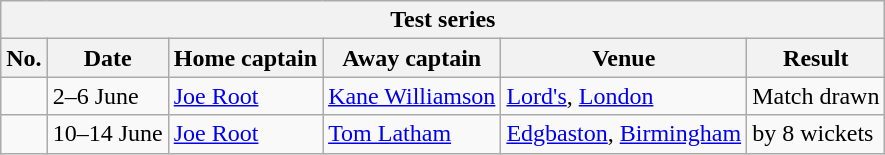<table class="wikitable">
<tr>
<th colspan="9">Test series</th>
</tr>
<tr>
<th>No.</th>
<th>Date</th>
<th>Home captain</th>
<th>Away captain</th>
<th>Venue</th>
<th>Result</th>
</tr>
<tr>
<td></td>
<td>2–6 June</td>
<td><a href='#'>Joe Root</a></td>
<td><a href='#'>Kane Williamson</a></td>
<td><a href='#'>Lord's</a>, <a href='#'>London</a></td>
<td>Match drawn</td>
</tr>
<tr>
<td></td>
<td>10–14 June</td>
<td><a href='#'>Joe Root</a></td>
<td><a href='#'>Tom Latham</a></td>
<td><a href='#'>Edgbaston</a>, <a href='#'>Birmingham</a></td>
<td> by 8 wickets</td>
</tr>
</table>
